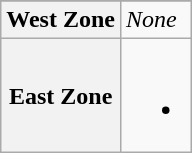<table class="wikitable">
<tr>
</tr>
<tr>
<th>West Zone</th>
<td valign=top><em>None</em></td>
</tr>
<tr>
<th>East Zone</th>
<td valign=top><br><ul><li></li></ul></td>
</tr>
</table>
